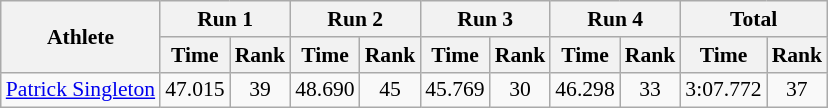<table class="wikitable" border="1" style="font-size:90%">
<tr>
<th rowspan="2">Athlete</th>
<th colspan="2">Run 1</th>
<th colspan="2">Run 2</th>
<th colspan="2">Run 3</th>
<th colspan="2">Run 4</th>
<th colspan="2">Total</th>
</tr>
<tr>
<th>Time</th>
<th>Rank</th>
<th>Time</th>
<th>Rank</th>
<th>Time</th>
<th>Rank</th>
<th>Time</th>
<th>Rank</th>
<th>Time</th>
<th>Rank</th>
</tr>
<tr>
<td><a href='#'>Patrick Singleton</a></td>
<td align="center">47.015</td>
<td align="center">39</td>
<td align="center">48.690</td>
<td align="center">45</td>
<td align="center">45.769</td>
<td align="center">30</td>
<td align="center">46.298</td>
<td align="center">33</td>
<td align="center">3:07.772</td>
<td align="center">37</td>
</tr>
</table>
